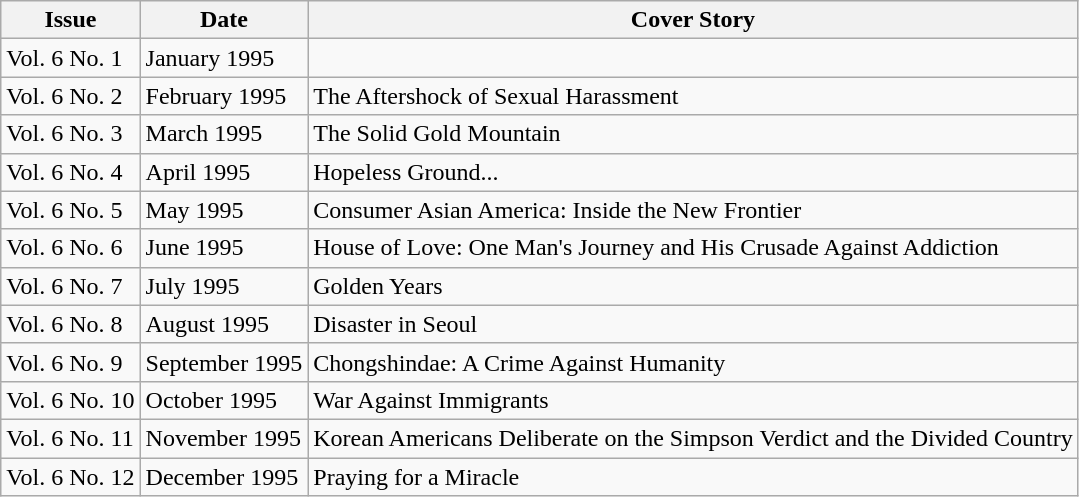<table class="wikitable">
<tr>
<th>Issue</th>
<th>Date</th>
<th>Cover Story</th>
</tr>
<tr>
<td>Vol. 6 No. 1</td>
<td>January 1995</td>
<td></td>
</tr>
<tr>
<td>Vol. 6 No. 2</td>
<td>February 1995</td>
<td>The Aftershock of Sexual Harassment</td>
</tr>
<tr>
<td>Vol. 6 No. 3</td>
<td>March 1995</td>
<td>The Solid Gold Mountain</td>
</tr>
<tr>
<td>Vol. 6 No. 4</td>
<td>April 1995</td>
<td>Hopeless Ground...</td>
</tr>
<tr>
<td>Vol. 6 No. 5</td>
<td>May 1995</td>
<td>Consumer Asian America: Inside the New Frontier</td>
</tr>
<tr>
<td>Vol. 6 No. 6</td>
<td>June 1995</td>
<td>House of Love: One Man's Journey and His Crusade Against Addiction</td>
</tr>
<tr>
<td>Vol. 6 No. 7</td>
<td>July 1995</td>
<td>Golden Years</td>
</tr>
<tr>
<td>Vol. 6 No. 8</td>
<td>August 1995</td>
<td>Disaster in Seoul</td>
</tr>
<tr>
<td>Vol. 6 No. 9</td>
<td>September 1995</td>
<td>Chongshindae: A Crime Against Humanity</td>
</tr>
<tr>
<td>Vol. 6 No. 10</td>
<td>October 1995</td>
<td>War Against Immigrants</td>
</tr>
<tr>
<td>Vol. 6 No. 11</td>
<td>November 1995</td>
<td>Korean Americans Deliberate on the Simpson Verdict and the Divided Country</td>
</tr>
<tr>
<td>Vol. 6 No. 12</td>
<td>December 1995</td>
<td>Praying for a Miracle</td>
</tr>
</table>
